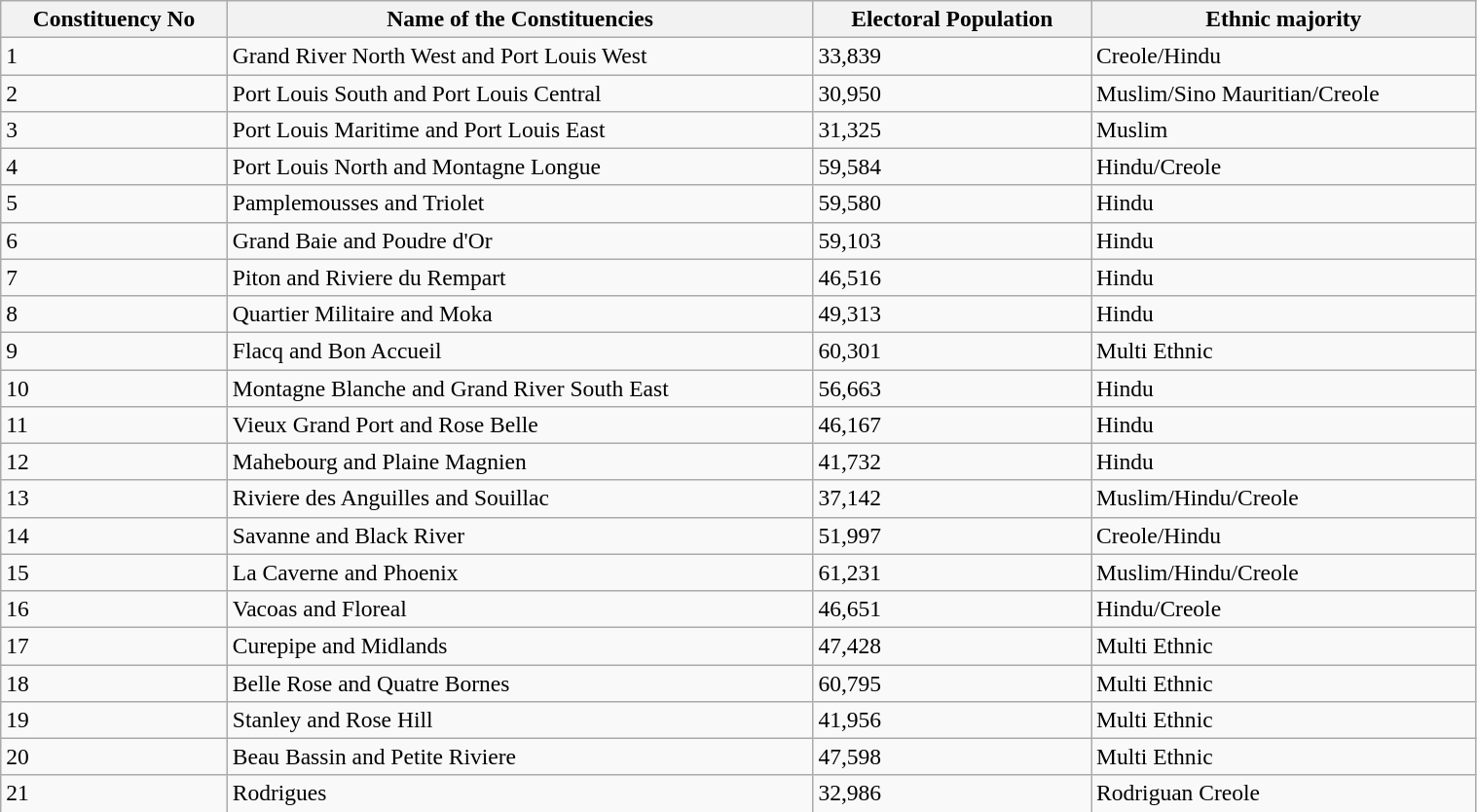<table class="wikitable" style="font-size:98%;" width=80%>
<tr>
<th>Constituency No</th>
<th>Name of the Constituencies</th>
<th>Electoral Population</th>
<th>Ethnic majority</th>
</tr>
<tr>
<td>1</td>
<td>Grand River North West and Port Louis West</td>
<td>33,839</td>
<td>Creole/Hindu</td>
</tr>
<tr>
<td>2</td>
<td>Port Louis South and Port Louis Central</td>
<td>30,950</td>
<td>Muslim/Sino Mauritian/Creole</td>
</tr>
<tr>
<td>3</td>
<td>Port Louis Maritime and Port Louis East</td>
<td>31,325</td>
<td>Muslim</td>
</tr>
<tr>
<td>4</td>
<td>Port Louis North and Montagne Longue</td>
<td>59,584</td>
<td>Hindu/Creole</td>
</tr>
<tr>
<td>5</td>
<td>Pamplemousses and Triolet</td>
<td>59,580</td>
<td>Hindu</td>
</tr>
<tr>
<td>6</td>
<td>Grand Baie and Poudre d'Or</td>
<td>59,103</td>
<td>Hindu</td>
</tr>
<tr>
<td>7</td>
<td>Piton and Riviere du Rempart</td>
<td>46,516</td>
<td>Hindu</td>
</tr>
<tr>
<td>8</td>
<td>Quartier Militaire and Moka</td>
<td>49,313</td>
<td>Hindu</td>
</tr>
<tr>
<td>9</td>
<td>Flacq and Bon Accueil</td>
<td>60,301</td>
<td>Multi Ethnic</td>
</tr>
<tr>
<td>10</td>
<td>Montagne Blanche and Grand River South East</td>
<td>56,663</td>
<td>Hindu</td>
</tr>
<tr>
<td>11</td>
<td>Vieux Grand Port and Rose Belle</td>
<td>46,167</td>
<td>Hindu</td>
</tr>
<tr>
<td>12</td>
<td>Mahebourg and Plaine Magnien</td>
<td>41,732</td>
<td>Hindu</td>
</tr>
<tr>
<td>13</td>
<td>Riviere des Anguilles and Souillac</td>
<td>37,142</td>
<td>Muslim/Hindu/Creole</td>
</tr>
<tr>
<td>14</td>
<td>Savanne and Black River</td>
<td>51,997</td>
<td>Creole/Hindu</td>
</tr>
<tr>
<td>15</td>
<td>La Caverne and Phoenix</td>
<td>61,231</td>
<td>Muslim/Hindu/Creole</td>
</tr>
<tr>
<td>16</td>
<td>Vacoas and Floreal</td>
<td>46,651</td>
<td>Hindu/Creole</td>
</tr>
<tr>
<td>17</td>
<td>Curepipe and Midlands</td>
<td>47,428</td>
<td>Multi Ethnic</td>
</tr>
<tr>
<td>18</td>
<td>Belle Rose and Quatre Bornes</td>
<td>60,795</td>
<td>Multi Ethnic</td>
</tr>
<tr>
<td>19</td>
<td>Stanley and Rose Hill</td>
<td>41,956</td>
<td>Multi Ethnic</td>
</tr>
<tr>
<td>20</td>
<td>Beau Bassin and Petite Riviere</td>
<td>47,598</td>
<td>Multi Ethnic</td>
</tr>
<tr>
<td>21</td>
<td>Rodrigues</td>
<td>32,986</td>
<td>Rodriguan Creole</td>
</tr>
</table>
